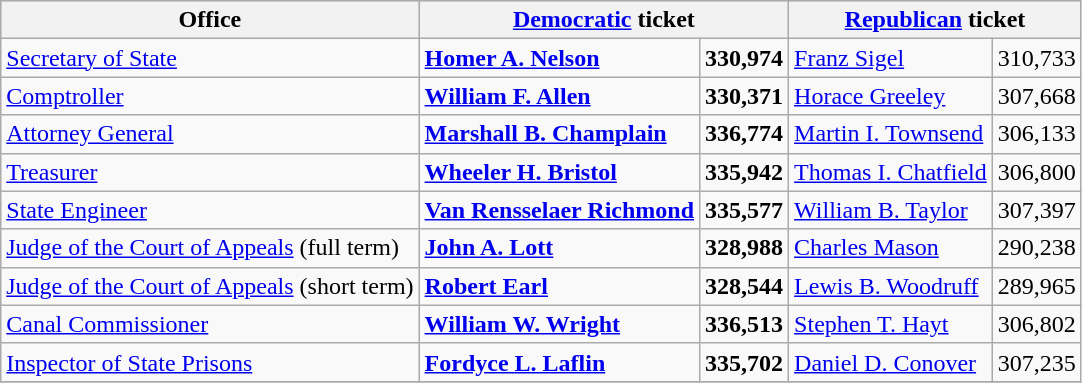<table class=wikitable>
<tr bgcolor=lightgrey>
<th>Office</th>
<th colspan="2" ><a href='#'>Democratic</a> ticket</th>
<th colspan="2" ><a href='#'>Republican</a> ticket</th>
</tr>
<tr>
<td><a href='#'>Secretary of State</a></td>
<td><strong><a href='#'>Homer A. Nelson</a></strong></td>
<td align="right"><strong>330,974</strong></td>
<td><a href='#'>Franz Sigel</a></td>
<td align="right">310,733</td>
</tr>
<tr>
<td><a href='#'>Comptroller</a></td>
<td><strong><a href='#'>William F. Allen</a></strong></td>
<td align="right"><strong>330,371</strong></td>
<td><a href='#'>Horace Greeley</a></td>
<td align="right">307,668</td>
</tr>
<tr>
<td><a href='#'>Attorney General</a></td>
<td><strong><a href='#'>Marshall B. Champlain</a></strong></td>
<td align="right"><strong>336,774</strong></td>
<td><a href='#'>Martin I. Townsend</a></td>
<td align="right">306,133</td>
</tr>
<tr>
<td><a href='#'>Treasurer</a></td>
<td><strong><a href='#'>Wheeler H. Bristol</a></strong></td>
<td align="right"><strong>335,942</strong></td>
<td><a href='#'>Thomas I. Chatfield</a></td>
<td align="right">306,800</td>
</tr>
<tr>
<td><a href='#'>State Engineer</a></td>
<td><strong><a href='#'>Van Rensselaer Richmond</a></strong></td>
<td align="right"><strong>335,577</strong></td>
<td><a href='#'>William B. Taylor</a></td>
<td align="right">307,397</td>
</tr>
<tr>
<td><a href='#'>Judge of the Court of Appeals</a> (full term)</td>
<td><strong><a href='#'>John A. Lott</a></strong></td>
<td align="right"><strong>328,988</strong></td>
<td><a href='#'>Charles Mason</a></td>
<td align="right">290,238</td>
</tr>
<tr>
<td><a href='#'>Judge of the Court of Appeals</a> (short term)</td>
<td><strong><a href='#'>Robert Earl</a></strong></td>
<td align="right"><strong>328,544</strong></td>
<td><a href='#'>Lewis B. Woodruff</a></td>
<td align="right">289,965</td>
</tr>
<tr>
<td><a href='#'>Canal Commissioner</a></td>
<td><strong><a href='#'>William W. Wright</a></strong></td>
<td align="right"><strong>336,513</strong></td>
<td><a href='#'>Stephen T. Hayt</a></td>
<td align="right">306,802</td>
</tr>
<tr>
<td><a href='#'>Inspector of State Prisons</a></td>
<td><strong><a href='#'>Fordyce L. Laflin</a></strong></td>
<td align="right"><strong>335,702</strong></td>
<td><a href='#'>Daniel D. Conover</a></td>
<td align="right">307,235</td>
</tr>
<tr>
</tr>
</table>
